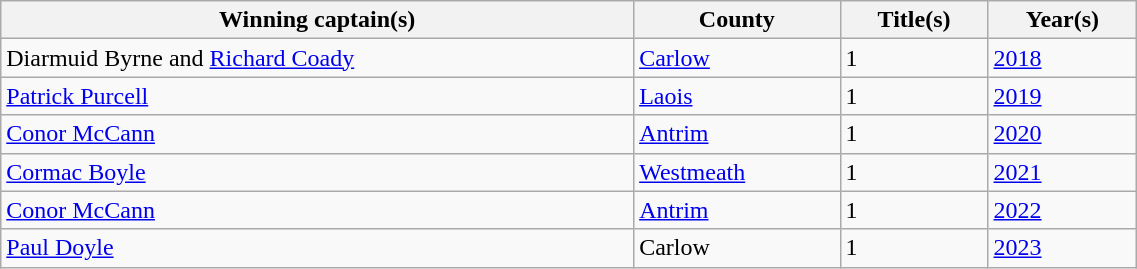<table class="sortable wikitable" style="width:60%;">
<tr>
<th scope="col">Winning captain(s)</th>
<th>County</th>
<th>Title(s)</th>
<th scope="col">Year(s)</th>
</tr>
<tr>
<td> Diarmuid Byrne and <a href='#'>Richard Coady</a></td>
<td><a href='#'>Carlow</a></td>
<td>1</td>
<td><a href='#'>2018</a></td>
</tr>
<tr>
<td> <a href='#'>Patrick Purcell</a></td>
<td><a href='#'>Laois</a></td>
<td>1</td>
<td><a href='#'>2019</a></td>
</tr>
<tr>
<td> <a href='#'>Conor McCann</a></td>
<td><a href='#'>Antrim</a></td>
<td>1</td>
<td><a href='#'>2020</a></td>
</tr>
<tr>
<td> <a href='#'>Cormac Boyle</a></td>
<td><a href='#'>Westmeath</a></td>
<td>1</td>
<td><a href='#'>2021</a></td>
</tr>
<tr>
<td> <a href='#'>Conor McCann</a></td>
<td><a href='#'>Antrim</a></td>
<td>1</td>
<td><a href='#'>2022</a></td>
</tr>
<tr>
<td> <a href='#'>Paul Doyle</a></td>
<td>Carlow</td>
<td>1</td>
<td><a href='#'>2023</a></td>
</tr>
</table>
